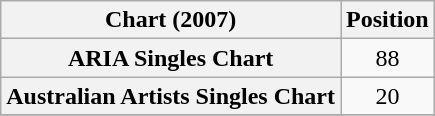<table class="wikitable plainrowheaders" style="text-align:center;">
<tr>
<th scope="col">Chart (2007)</th>
<th scope="col">Position</th>
</tr>
<tr>
<th scope="row">ARIA Singles Chart</th>
<td>88</td>
</tr>
<tr>
<th scope="row">Australian Artists Singles Chart</th>
<td>20</td>
</tr>
<tr>
</tr>
</table>
